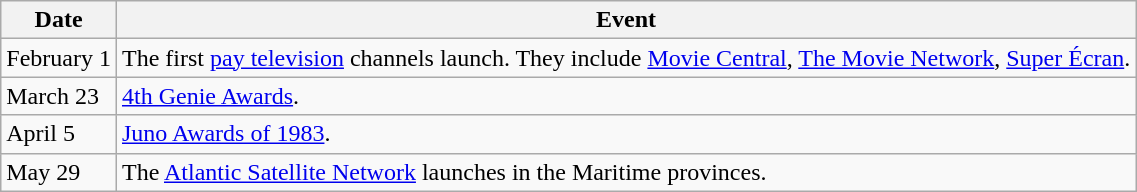<table class="wikitable">
<tr>
<th>Date</th>
<th>Event</th>
</tr>
<tr>
<td>February 1</td>
<td>The first <a href='#'>pay television</a> channels launch. They include <a href='#'>Movie Central</a>, <a href='#'>The Movie Network</a>, <a href='#'>Super Écran</a>.</td>
</tr>
<tr>
<td>March 23</td>
<td><a href='#'>4th Genie Awards</a>.</td>
</tr>
<tr>
<td>April 5</td>
<td><a href='#'>Juno Awards of 1983</a>.</td>
</tr>
<tr>
<td>May 29</td>
<td>The <a href='#'>Atlantic Satellite Network</a> launches in the Maritime provinces.</td>
</tr>
</table>
